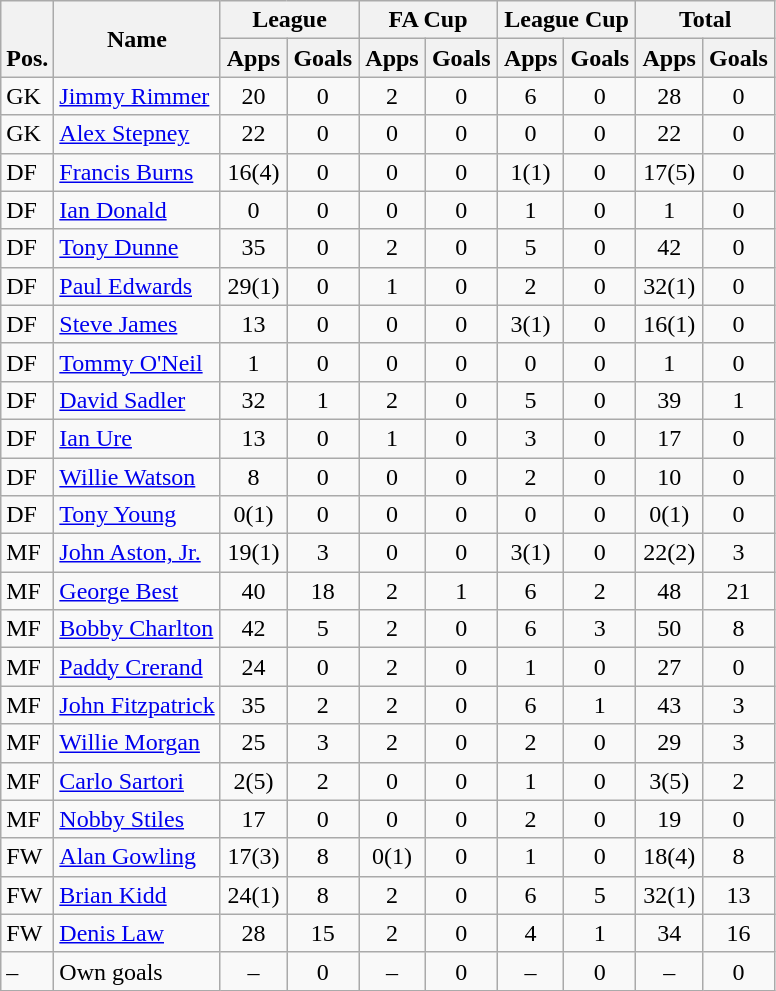<table class="wikitable" style="text-align:center">
<tr>
<th rowspan="2" valign="bottom">Pos.</th>
<th rowspan="2">Name</th>
<th colspan="2" width="85">League</th>
<th colspan="2" width="85">FA Cup</th>
<th colspan="2" width="85">League Cup</th>
<th colspan="2" width="85">Total</th>
</tr>
<tr>
<th>Apps</th>
<th>Goals</th>
<th>Apps</th>
<th>Goals</th>
<th>Apps</th>
<th>Goals</th>
<th>Apps</th>
<th>Goals</th>
</tr>
<tr>
<td align="left">GK</td>
<td align="left"> <a href='#'>Jimmy Rimmer</a></td>
<td>20</td>
<td>0</td>
<td>2</td>
<td>0</td>
<td>6</td>
<td>0</td>
<td>28</td>
<td>0</td>
</tr>
<tr>
<td align="left">GK</td>
<td align="left"> <a href='#'>Alex Stepney</a></td>
<td>22</td>
<td>0</td>
<td>0</td>
<td>0</td>
<td>0</td>
<td>0</td>
<td>22</td>
<td>0</td>
</tr>
<tr>
<td align="left">DF</td>
<td align="left"> <a href='#'>Francis Burns</a></td>
<td>16(4)</td>
<td>0</td>
<td>0</td>
<td>0</td>
<td>1(1)</td>
<td>0</td>
<td>17(5)</td>
<td>0</td>
</tr>
<tr>
<td align="left">DF</td>
<td align="left"> <a href='#'>Ian Donald</a></td>
<td>0</td>
<td>0</td>
<td>0</td>
<td>0</td>
<td>1</td>
<td>0</td>
<td>1</td>
<td>0</td>
</tr>
<tr>
<td align="left">DF</td>
<td align="left"> <a href='#'>Tony Dunne</a></td>
<td>35</td>
<td>0</td>
<td>2</td>
<td>0</td>
<td>5</td>
<td>0</td>
<td>42</td>
<td>0</td>
</tr>
<tr>
<td align="left">DF</td>
<td align="left"> <a href='#'>Paul Edwards</a></td>
<td>29(1)</td>
<td>0</td>
<td>1</td>
<td>0</td>
<td>2</td>
<td>0</td>
<td>32(1)</td>
<td>0</td>
</tr>
<tr>
<td align="left">DF</td>
<td align="left"> <a href='#'>Steve James</a></td>
<td>13</td>
<td>0</td>
<td>0</td>
<td>0</td>
<td>3(1)</td>
<td>0</td>
<td>16(1)</td>
<td>0</td>
</tr>
<tr>
<td align="left">DF</td>
<td align="left"> <a href='#'>Tommy O'Neil</a></td>
<td>1</td>
<td>0</td>
<td>0</td>
<td>0</td>
<td>0</td>
<td>0</td>
<td>1</td>
<td>0</td>
</tr>
<tr>
<td align="left">DF</td>
<td align="left"> <a href='#'>David Sadler</a></td>
<td>32</td>
<td>1</td>
<td>2</td>
<td>0</td>
<td>5</td>
<td>0</td>
<td>39</td>
<td>1</td>
</tr>
<tr>
<td align="left">DF</td>
<td align="left"> <a href='#'>Ian Ure</a></td>
<td>13</td>
<td>0</td>
<td>1</td>
<td>0</td>
<td>3</td>
<td>0</td>
<td>17</td>
<td>0</td>
</tr>
<tr>
<td align="left">DF</td>
<td align="left"> <a href='#'>Willie Watson</a></td>
<td>8</td>
<td>0</td>
<td>0</td>
<td>0</td>
<td>2</td>
<td>0</td>
<td>10</td>
<td>0</td>
</tr>
<tr>
<td align="left">DF</td>
<td align="left"> <a href='#'>Tony Young</a></td>
<td>0(1)</td>
<td>0</td>
<td>0</td>
<td>0</td>
<td>0</td>
<td>0</td>
<td>0(1)</td>
<td>0</td>
</tr>
<tr>
<td align="left">MF</td>
<td align="left"> <a href='#'>John Aston, Jr.</a></td>
<td>19(1)</td>
<td>3</td>
<td>0</td>
<td>0</td>
<td>3(1)</td>
<td>0</td>
<td>22(2)</td>
<td>3</td>
</tr>
<tr>
<td align="left">MF</td>
<td align="left"> <a href='#'>George Best</a></td>
<td>40</td>
<td>18</td>
<td>2</td>
<td>1</td>
<td>6</td>
<td>2</td>
<td>48</td>
<td>21</td>
</tr>
<tr>
<td align="left">MF</td>
<td align="left"> <a href='#'>Bobby Charlton</a></td>
<td>42</td>
<td>5</td>
<td>2</td>
<td>0</td>
<td>6</td>
<td>3</td>
<td>50</td>
<td>8</td>
</tr>
<tr>
<td align="left">MF</td>
<td align="left"> <a href='#'>Paddy Crerand</a></td>
<td>24</td>
<td>0</td>
<td>2</td>
<td>0</td>
<td>1</td>
<td>0</td>
<td>27</td>
<td>0</td>
</tr>
<tr>
<td align="left">MF</td>
<td align="left"> <a href='#'>John Fitzpatrick</a></td>
<td>35</td>
<td>2</td>
<td>2</td>
<td>0</td>
<td>6</td>
<td>1</td>
<td>43</td>
<td>3</td>
</tr>
<tr>
<td align="left">MF</td>
<td align="left"> <a href='#'>Willie Morgan</a></td>
<td>25</td>
<td>3</td>
<td>2</td>
<td>0</td>
<td>2</td>
<td>0</td>
<td>29</td>
<td>3</td>
</tr>
<tr>
<td align="left">MF</td>
<td align="left"> <a href='#'>Carlo Sartori</a></td>
<td>2(5)</td>
<td>2</td>
<td>0</td>
<td>0</td>
<td>1</td>
<td>0</td>
<td>3(5)</td>
<td>2</td>
</tr>
<tr>
<td align="left">MF</td>
<td align="left"> <a href='#'>Nobby Stiles</a></td>
<td>17</td>
<td>0</td>
<td>0</td>
<td>0</td>
<td>2</td>
<td>0</td>
<td>19</td>
<td>0</td>
</tr>
<tr>
<td align="left">FW</td>
<td align="left"> <a href='#'>Alan Gowling</a></td>
<td>17(3)</td>
<td>8</td>
<td>0(1)</td>
<td>0</td>
<td>1</td>
<td>0</td>
<td>18(4)</td>
<td>8</td>
</tr>
<tr>
<td align="left">FW</td>
<td align="left"> <a href='#'>Brian Kidd</a></td>
<td>24(1)</td>
<td>8</td>
<td>2</td>
<td>0</td>
<td>6</td>
<td>5</td>
<td>32(1)</td>
<td>13</td>
</tr>
<tr>
<td align="left">FW</td>
<td align="left"> <a href='#'>Denis Law</a></td>
<td>28</td>
<td>15</td>
<td>2</td>
<td>0</td>
<td>4</td>
<td>1</td>
<td>34</td>
<td>16</td>
</tr>
<tr>
<td align="left">–</td>
<td align="left">Own goals</td>
<td>–</td>
<td>0</td>
<td>–</td>
<td>0</td>
<td>–</td>
<td>0</td>
<td>–</td>
<td>0</td>
</tr>
</table>
